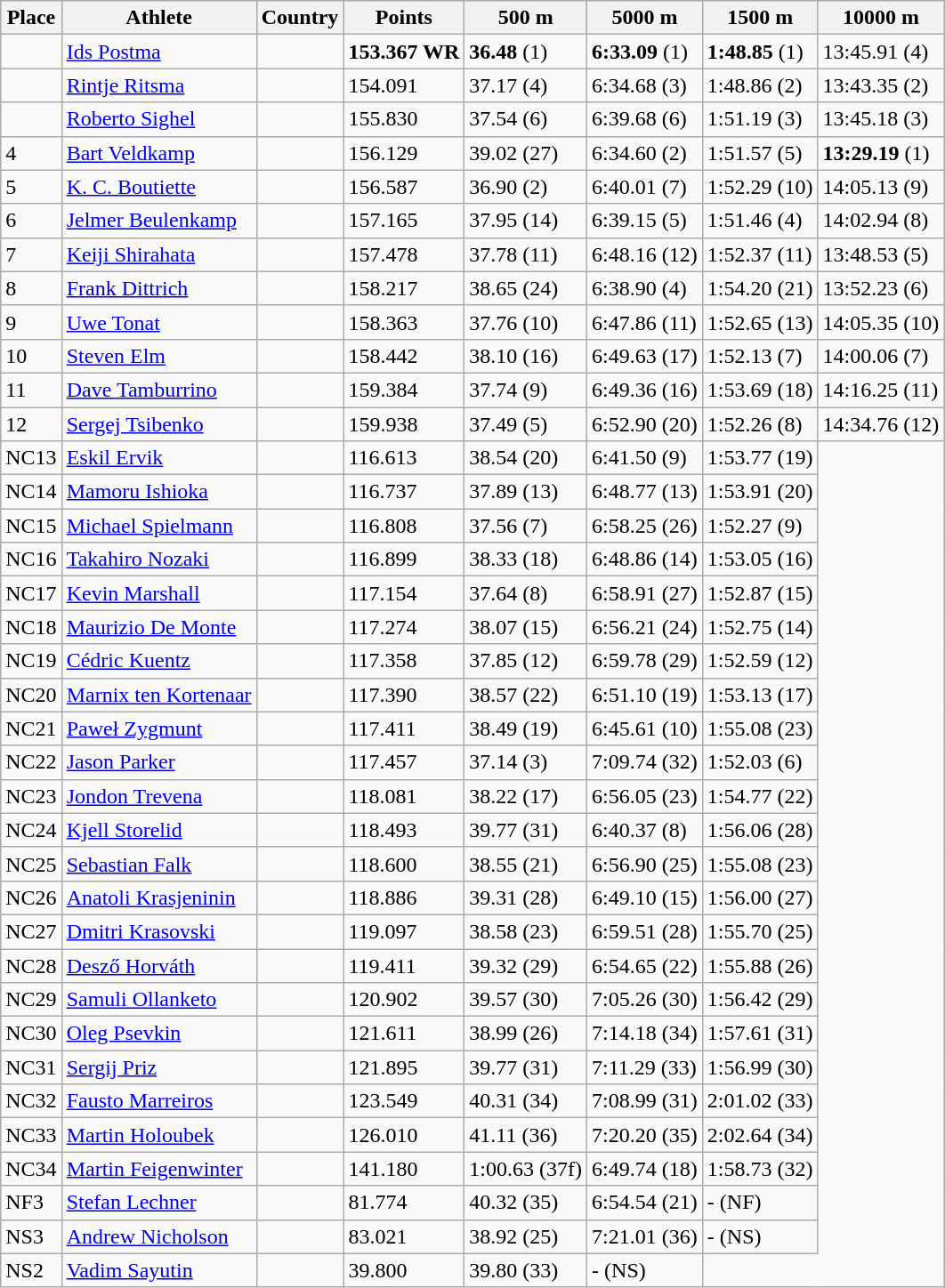<table class="wikitable">
<tr>
<th>Place</th>
<th>Athlete</th>
<th>Country</th>
<th>Points</th>
<th>500 m</th>
<th>5000 m</th>
<th>1500 m</th>
<th>10000 m</th>
</tr>
<tr>
<td></td>
<td><a href='#'>Ids Postma</a></td>
<td></td>
<td><strong>153.367 WR</strong></td>
<td><strong>36.48</strong> (1)</td>
<td><strong>6:33.09</strong> (1)</td>
<td><strong>1:48.85</strong> (1)</td>
<td>13:45.91 (4)</td>
</tr>
<tr>
<td></td>
<td><a href='#'>Rintje Ritsma</a></td>
<td></td>
<td>154.091</td>
<td>37.17 (4)</td>
<td>6:34.68 (3)</td>
<td>1:48.86 (2)</td>
<td>13:43.35 (2)</td>
</tr>
<tr>
<td></td>
<td><a href='#'>Roberto Sighel</a></td>
<td></td>
<td>155.830</td>
<td>37.54 (6)</td>
<td>6:39.68 (6)</td>
<td>1:51.19 (3)</td>
<td>13:45.18 (3)</td>
</tr>
<tr>
<td>4</td>
<td><a href='#'>Bart Veldkamp</a></td>
<td></td>
<td>156.129</td>
<td>39.02 (27)</td>
<td>6:34.60 (2)</td>
<td>1:51.57 (5)</td>
<td><strong>13:29.19</strong> (1)</td>
</tr>
<tr>
<td>5</td>
<td><a href='#'>K. C. Boutiette</a></td>
<td></td>
<td>156.587</td>
<td>36.90 (2)</td>
<td>6:40.01 (7)</td>
<td>1:52.29 (10)</td>
<td>14:05.13 (9)</td>
</tr>
<tr>
<td>6</td>
<td><a href='#'>Jelmer Beulenkamp</a></td>
<td></td>
<td>157.165</td>
<td>37.95 (14)</td>
<td>6:39.15 (5)</td>
<td>1:51.46 (4)</td>
<td>14:02.94 (8)</td>
</tr>
<tr>
<td>7</td>
<td><a href='#'>Keiji Shirahata</a></td>
<td></td>
<td>157.478</td>
<td>37.78 (11)</td>
<td>6:48.16 (12)</td>
<td>1:52.37 (11)</td>
<td>13:48.53 (5)</td>
</tr>
<tr>
<td>8</td>
<td><a href='#'>Frank Dittrich</a></td>
<td></td>
<td>158.217</td>
<td>38.65 (24)</td>
<td>6:38.90 (4)</td>
<td>1:54.20 (21)</td>
<td>13:52.23 (6)</td>
</tr>
<tr>
<td>9</td>
<td><a href='#'>Uwe Tonat</a></td>
<td></td>
<td>158.363</td>
<td>37.76 (10)</td>
<td>6:47.86 (11)</td>
<td>1:52.65 (13)</td>
<td>14:05.35 (10)</td>
</tr>
<tr>
<td>10</td>
<td><a href='#'>Steven Elm</a></td>
<td></td>
<td>158.442</td>
<td>38.10 (16)</td>
<td>6:49.63 (17)</td>
<td>1:52.13 (7)</td>
<td>14:00.06 (7)</td>
</tr>
<tr>
<td>11</td>
<td><a href='#'>Dave Tamburrino</a></td>
<td></td>
<td>159.384</td>
<td>37.74 (9)</td>
<td>6:49.36 (16)</td>
<td>1:53.69 (18)</td>
<td>14:16.25 (11)</td>
</tr>
<tr>
<td>12</td>
<td><a href='#'>Sergej Tsibenko</a></td>
<td></td>
<td>159.938</td>
<td>37.49 (5)</td>
<td>6:52.90 (20)</td>
<td>1:52.26 (8)</td>
<td>14:34.76 (12)</td>
</tr>
<tr>
<td>NC13</td>
<td><a href='#'>Eskil Ervik</a></td>
<td></td>
<td>116.613</td>
<td>38.54 (20)</td>
<td>6:41.50 (9)</td>
<td>1:53.77 (19)</td>
</tr>
<tr>
<td>NC14</td>
<td><a href='#'>Mamoru Ishioka</a></td>
<td></td>
<td>116.737</td>
<td>37.89 (13)</td>
<td>6:48.77 (13)</td>
<td>1:53.91 (20)</td>
</tr>
<tr>
<td>NC15</td>
<td><a href='#'>Michael Spielmann</a></td>
<td></td>
<td>116.808</td>
<td>37.56 (7)</td>
<td>6:58.25 (26)</td>
<td>1:52.27 (9)</td>
</tr>
<tr>
<td>NC16</td>
<td><a href='#'>Takahiro Nozaki</a></td>
<td></td>
<td>116.899</td>
<td>38.33 (18)</td>
<td>6:48.86 (14)</td>
<td>1:53.05 (16)</td>
</tr>
<tr>
<td>NC17</td>
<td><a href='#'>Kevin Marshall</a></td>
<td></td>
<td>117.154</td>
<td>37.64 (8)</td>
<td>6:58.91 (27)</td>
<td>1:52.87 (15)</td>
</tr>
<tr>
<td>NC18</td>
<td><a href='#'>Maurizio De Monte</a></td>
<td></td>
<td>117.274</td>
<td>38.07 (15)</td>
<td>6:56.21 (24)</td>
<td>1:52.75 (14)</td>
</tr>
<tr>
<td>NC19</td>
<td><a href='#'>Cédric Kuentz</a></td>
<td></td>
<td>117.358</td>
<td>37.85 (12)</td>
<td>6:59.78 (29)</td>
<td>1:52.59 (12)</td>
</tr>
<tr>
<td>NC20</td>
<td><a href='#'>Marnix ten Kortenaar</a></td>
<td></td>
<td>117.390</td>
<td>38.57 (22)</td>
<td>6:51.10 (19)</td>
<td>1:53.13 (17)</td>
</tr>
<tr>
<td>NC21</td>
<td><a href='#'>Paweł Zygmunt</a></td>
<td></td>
<td>117.411</td>
<td>38.49 (19)</td>
<td>6:45.61 (10)</td>
<td>1:55.08 (23)</td>
</tr>
<tr>
<td>NC22</td>
<td><a href='#'>Jason Parker</a></td>
<td></td>
<td>117.457</td>
<td>37.14 (3)</td>
<td>7:09.74 (32)</td>
<td>1:52.03 (6)</td>
</tr>
<tr>
<td>NC23</td>
<td><a href='#'>Jondon Trevena</a></td>
<td></td>
<td>118.081</td>
<td>38.22 (17)</td>
<td>6:56.05 (23)</td>
<td>1:54.77 (22)</td>
</tr>
<tr>
<td>NC24</td>
<td><a href='#'>Kjell Storelid</a></td>
<td></td>
<td>118.493</td>
<td>39.77 (31)</td>
<td>6:40.37 (8)</td>
<td>1:56.06 (28)</td>
</tr>
<tr>
<td>NC25</td>
<td><a href='#'>Sebastian Falk</a></td>
<td></td>
<td>118.600</td>
<td>38.55 (21)</td>
<td>6:56.90 (25)</td>
<td>1:55.08 (23)</td>
</tr>
<tr>
<td>NC26</td>
<td><a href='#'>Anatoli Krasjeninin</a></td>
<td></td>
<td>118.886</td>
<td>39.31 (28)</td>
<td>6:49.10 (15)</td>
<td>1:56.00 (27)</td>
</tr>
<tr>
<td>NC27</td>
<td><a href='#'>Dmitri Krasovski</a></td>
<td></td>
<td>119.097</td>
<td>38.58 (23)</td>
<td>6:59.51 (28)</td>
<td>1:55.70 (25)</td>
</tr>
<tr>
<td>NC28</td>
<td><a href='#'>Desző Horváth</a></td>
<td></td>
<td>119.411</td>
<td>39.32 (29)</td>
<td>6:54.65 (22)</td>
<td>1:55.88 (26)</td>
</tr>
<tr>
<td>NC29</td>
<td><a href='#'>Samuli Ollanketo</a></td>
<td></td>
<td>120.902</td>
<td>39.57 (30)</td>
<td>7:05.26 (30)</td>
<td>1:56.42 (29)</td>
</tr>
<tr>
<td>NC30</td>
<td><a href='#'>Oleg Psevkin</a></td>
<td></td>
<td>121.611</td>
<td>38.99 (26)</td>
<td>7:14.18 (34)</td>
<td>1:57.61 (31)</td>
</tr>
<tr>
<td>NC31</td>
<td><a href='#'>Sergij Priz</a></td>
<td></td>
<td>121.895</td>
<td>39.77 (31)</td>
<td>7:11.29 (33)</td>
<td>1:56.99 (30)</td>
</tr>
<tr>
<td>NC32</td>
<td><a href='#'>Fausto Marreiros</a></td>
<td></td>
<td>123.549</td>
<td>40.31 (34)</td>
<td>7:08.99 (31)</td>
<td>2:01.02 (33)</td>
</tr>
<tr>
<td>NC33</td>
<td><a href='#'>Martin Holoubek</a></td>
<td></td>
<td>126.010</td>
<td>41.11 (36)</td>
<td>7:20.20 (35)</td>
<td>2:02.64 (34)</td>
</tr>
<tr>
<td>NC34</td>
<td><a href='#'>Martin Feigenwinter</a></td>
<td></td>
<td>141.180</td>
<td>1:00.63 (37f)</td>
<td>6:49.74 (18)</td>
<td>1:58.73 (32)</td>
</tr>
<tr>
<td>NF3</td>
<td><a href='#'>Stefan Lechner</a></td>
<td></td>
<td>81.774</td>
<td>40.32 (35)</td>
<td>6:54.54 (21)</td>
<td>- (NF)</td>
</tr>
<tr>
<td>NS3</td>
<td><a href='#'>Andrew Nicholson</a></td>
<td></td>
<td>83.021</td>
<td>38.92 (25)</td>
<td>7:21.01 (36)</td>
<td>- (NS)</td>
</tr>
<tr>
<td>NS2</td>
<td><a href='#'>Vadim Sayutin</a></td>
<td></td>
<td>39.800</td>
<td>39.80 (33)</td>
<td>- (NS)</td>
</tr>
</table>
